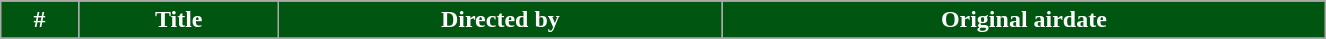<table class="wikitable plainrowheaders" style="width:70%; margin:auto;">
<tr>
<th style="background-color: #005511; color: #FFFFFF;">#</th>
<th style="background-color: #005511; color: #FFFFFF;">Title</th>
<th style="background-color: #005511; color: #FFFFFF;">Directed by</th>
<th style="background-color: #005511; color: #FFFFFF;">Original airdate</th>
</tr>
<tr>
</tr>
</table>
